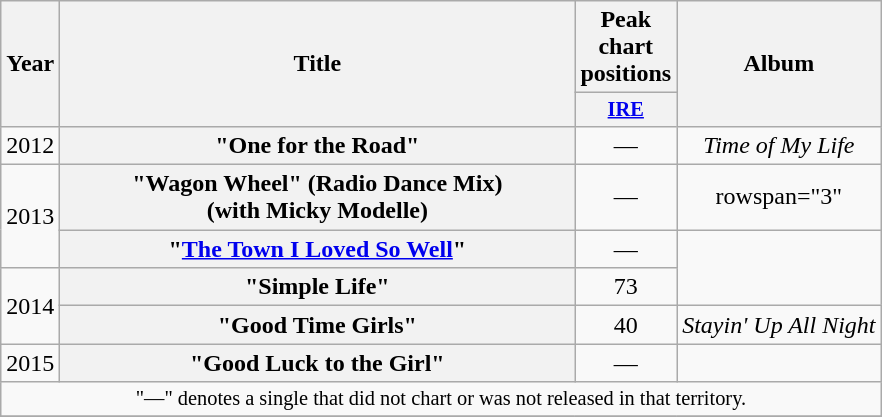<table class="wikitable plainrowheaders" style="text-align:center;">
<tr>
<th scope="col" rowspan="2" style="width:1em;">Year</th>
<th scope="col" rowspan="2" style="width:21em;">Title</th>
<th scope="col" colspan="1">Peak chart positions</th>
<th scope="col" rowspan="2">Album</th>
</tr>
<tr>
<th scope="col" style="width:3em;font-size:85%;"><a href='#'>IRE</a><br></th>
</tr>
<tr>
<td>2012</td>
<th scope="row">"One for the Road"</th>
<td>—</td>
<td><em>Time of My Life</em></td>
</tr>
<tr>
<td rowspan="2">2013</td>
<th scope="row">"Wagon Wheel" (Radio Dance Mix)<br><span>(with Micky Modelle)</span></th>
<td>—</td>
<td>rowspan="3" </td>
</tr>
<tr>
<th scope="row">"<a href='#'>The Town I Loved So Well</a>"</th>
<td>—</td>
</tr>
<tr>
<td rowspan="2">2014</td>
<th scope="row">"Simple Life"</th>
<td>73</td>
</tr>
<tr>
<th scope="row">"Good Time Girls"</th>
<td>40</td>
<td><em>Stayin' Up All Night</em></td>
</tr>
<tr>
<td>2015</td>
<th scope="row">"Good Luck to the Girl"</th>
<td>—</td>
<td></td>
</tr>
<tr>
<td colspan="20" style="text-align:center; font-size:85%;">"—" denotes a single that did not chart or was not released in that territory.</td>
</tr>
<tr>
</tr>
</table>
